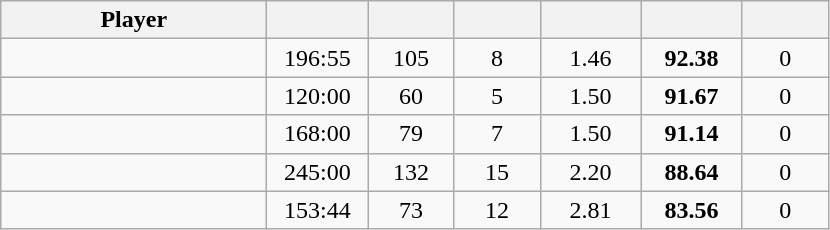<table class="wikitable sortable" style="text-align:center;">
<tr>
<th width="170px">Player</th>
<th width="60px"></th>
<th width="50px"></th>
<th width="50px"></th>
<th width="60px"></th>
<th width="60px"></th>
<th width="50px"></th>
</tr>
<tr>
<td align="left"> </td>
<td>196:55</td>
<td>105</td>
<td>8</td>
<td>1.46</td>
<td><strong>92.38</strong></td>
<td>0</td>
</tr>
<tr>
<td align="left"> </td>
<td>120:00</td>
<td>60</td>
<td>5</td>
<td>1.50</td>
<td><strong>91.67</strong></td>
<td>0</td>
</tr>
<tr>
<td align="left"> </td>
<td>168:00</td>
<td>79</td>
<td>7</td>
<td>1.50</td>
<td><strong>91.14</strong></td>
<td>0</td>
</tr>
<tr>
<td align="left"> </td>
<td>245:00</td>
<td>132</td>
<td>15</td>
<td>2.20</td>
<td><strong>88.64</strong></td>
<td>0</td>
</tr>
<tr>
<td align="left"> </td>
<td>153:44</td>
<td>73</td>
<td>12</td>
<td>2.81</td>
<td><strong>83.56</strong></td>
<td>0</td>
</tr>
</table>
